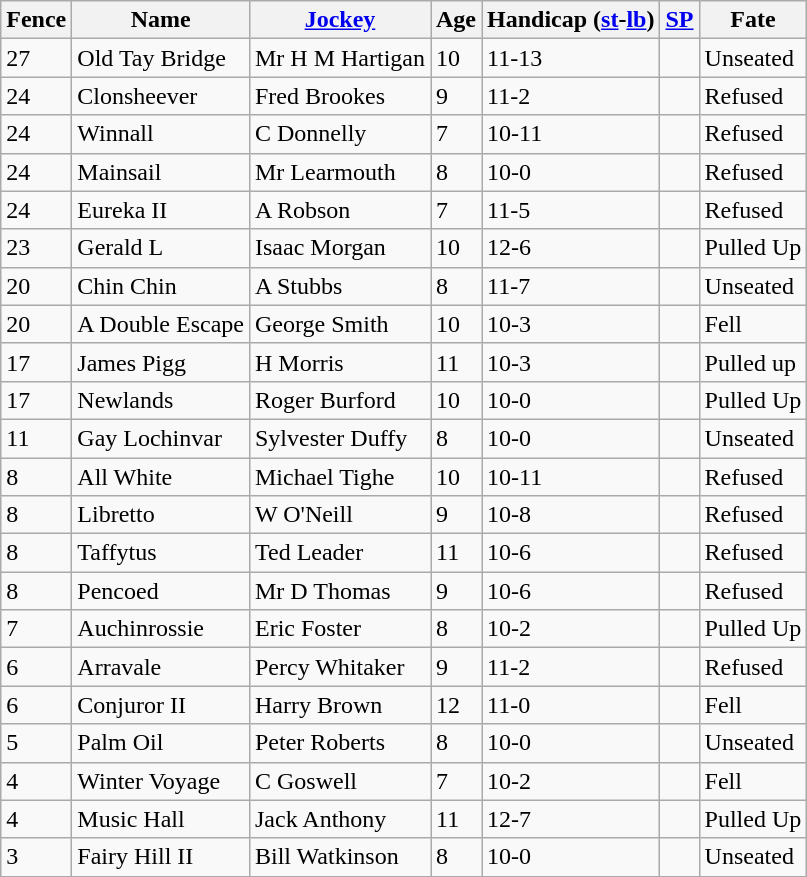<table class="wikitable sortable">
<tr>
<th>Fence</th>
<th>Name</th>
<th><a href='#'>Jockey</a></th>
<th>Age</th>
<th>Handicap (<a href='#'>st</a>-<a href='#'>lb</a>)</th>
<th><a href='#'>SP</a></th>
<th>Fate</th>
</tr>
<tr>
<td>27</td>
<td>Old Tay Bridge</td>
<td>Mr H M Hartigan</td>
<td>10</td>
<td>11-13</td>
<td></td>
<td>Unseated</td>
</tr>
<tr>
<td>24</td>
<td>Clonsheever</td>
<td>Fred Brookes</td>
<td>9</td>
<td>11-2</td>
<td></td>
<td>Refused</td>
</tr>
<tr>
<td>24</td>
<td>Winnall</td>
<td>C Donnelly</td>
<td>7</td>
<td>10-11</td>
<td></td>
<td>Refused</td>
</tr>
<tr>
<td>24</td>
<td>Mainsail</td>
<td>Mr Learmouth</td>
<td>8</td>
<td>10-0</td>
<td></td>
<td>Refused</td>
</tr>
<tr>
<td>24</td>
<td>Eureka II</td>
<td>A Robson</td>
<td>7</td>
<td>11-5</td>
<td></td>
<td>Refused</td>
</tr>
<tr>
<td>23</td>
<td>Gerald L</td>
<td>Isaac Morgan</td>
<td>10</td>
<td>12-6</td>
<td></td>
<td>Pulled Up</td>
</tr>
<tr>
<td>20</td>
<td>Chin Chin</td>
<td>A Stubbs</td>
<td>8</td>
<td>11-7</td>
<td></td>
<td>Unseated</td>
</tr>
<tr>
<td>20</td>
<td>A Double Escape</td>
<td>George Smith</td>
<td>10</td>
<td>10-3</td>
<td></td>
<td>Fell</td>
</tr>
<tr>
<td>17</td>
<td>James Pigg</td>
<td>H Morris</td>
<td>11</td>
<td>10-3</td>
<td></td>
<td>Pulled up</td>
</tr>
<tr>
<td>17</td>
<td>Newlands</td>
<td>Roger Burford</td>
<td>10</td>
<td>10-0</td>
<td></td>
<td>Pulled Up</td>
</tr>
<tr>
<td>11</td>
<td>Gay Lochinvar</td>
<td>Sylvester Duffy</td>
<td>8</td>
<td>10-0</td>
<td></td>
<td>Unseated</td>
</tr>
<tr>
<td>8</td>
<td>All White</td>
<td>Michael Tighe</td>
<td>10</td>
<td>10-11</td>
<td></td>
<td>Refused</td>
</tr>
<tr>
<td>8</td>
<td>Libretto</td>
<td>W O'Neill</td>
<td>9</td>
<td>10-8</td>
<td></td>
<td>Refused</td>
</tr>
<tr>
<td>8</td>
<td>Taffytus</td>
<td>Ted Leader</td>
<td>11</td>
<td>10-6</td>
<td></td>
<td>Refused</td>
</tr>
<tr>
<td>8</td>
<td>Pencoed</td>
<td>Mr D Thomas</td>
<td>9</td>
<td>10-6</td>
<td></td>
<td>Refused</td>
</tr>
<tr>
<td>7</td>
<td>Auchinrossie</td>
<td>Eric Foster</td>
<td>8</td>
<td>10-2</td>
<td></td>
<td>Pulled Up</td>
</tr>
<tr>
<td>6</td>
<td>Arravale</td>
<td>Percy Whitaker</td>
<td>9</td>
<td>11-2</td>
<td></td>
<td>Refused</td>
</tr>
<tr>
<td>6</td>
<td>Conjuror II</td>
<td>Harry Brown</td>
<td>12</td>
<td>11-0</td>
<td></td>
<td>Fell</td>
</tr>
<tr>
<td>5</td>
<td>Palm Oil</td>
<td>Peter Roberts</td>
<td>8</td>
<td>10-0</td>
<td></td>
<td>Unseated</td>
</tr>
<tr>
<td>4</td>
<td>Winter Voyage</td>
<td>C Goswell</td>
<td>7</td>
<td>10-2</td>
<td></td>
<td>Fell</td>
</tr>
<tr>
<td>4</td>
<td>Music Hall</td>
<td>Jack Anthony</td>
<td>11</td>
<td>12-7</td>
<td></td>
<td>Pulled Up</td>
</tr>
<tr>
<td>3</td>
<td>Fairy Hill II</td>
<td>Bill Watkinson</td>
<td>8</td>
<td>10-0</td>
<td></td>
<td>Unseated</td>
</tr>
<tr>
</tr>
</table>
